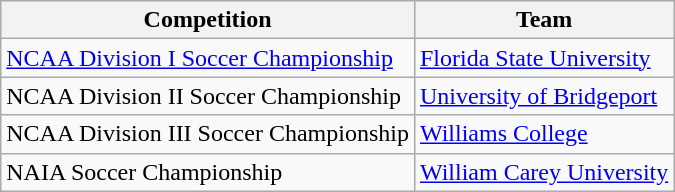<table class="wikitable">
<tr>
<th>Competition</th>
<th>Team</th>
</tr>
<tr>
<td><a href='#'>NCAA Division I Soccer Championship</a></td>
<td><a href='#'>Florida State University</a></td>
</tr>
<tr>
<td>NCAA Division II Soccer Championship</td>
<td><a href='#'>University of Bridgeport</a></td>
</tr>
<tr>
<td>NCAA Division III Soccer Championship</td>
<td><a href='#'>Williams College</a></td>
</tr>
<tr>
<td>NAIA Soccer Championship</td>
<td><a href='#'>William Carey University</a></td>
</tr>
</table>
